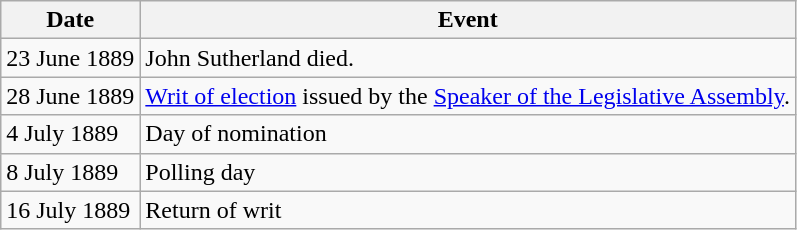<table class="wikitable">
<tr>
<th>Date</th>
<th>Event</th>
</tr>
<tr>
<td>23 June 1889</td>
<td>John Sutherland died.</td>
</tr>
<tr>
<td>28 June 1889</td>
<td><a href='#'>Writ of election</a> issued by the <a href='#'>Speaker of the Legislative Assembly</a>.</td>
</tr>
<tr>
<td>4 July 1889</td>
<td>Day of nomination</td>
</tr>
<tr>
<td>8 July 1889</td>
<td>Polling day</td>
</tr>
<tr>
<td>16 July 1889</td>
<td>Return of writ</td>
</tr>
</table>
